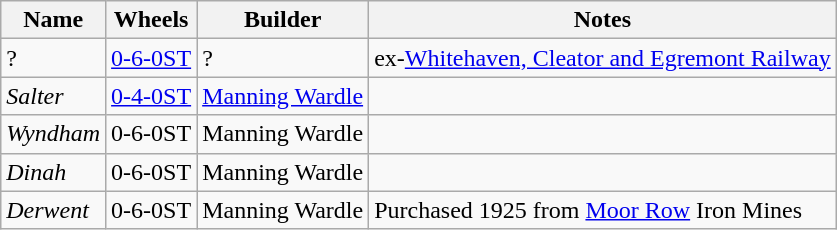<table class="wikitable" border="1">
<tr>
<th>Name</th>
<th>Wheels</th>
<th>Builder</th>
<th>Notes</th>
</tr>
<tr>
<td>?</td>
<td><a href='#'>0-6-0ST</a></td>
<td>?</td>
<td>ex-<a href='#'>Whitehaven, Cleator and Egremont Railway</a></td>
</tr>
<tr>
<td><em>Salter</em></td>
<td><a href='#'>0-4-0ST</a></td>
<td><a href='#'>Manning Wardle</a></td>
<td></td>
</tr>
<tr>
<td><em>Wyndham</em></td>
<td>0-6-0ST</td>
<td>Manning Wardle</td>
<td></td>
</tr>
<tr>
<td><em>Dinah</em></td>
<td>0-6-0ST</td>
<td>Manning Wardle</td>
<td></td>
</tr>
<tr>
<td><em>Derwent</em></td>
<td>0-6-0ST</td>
<td>Manning Wardle</td>
<td>Purchased 1925 from <a href='#'>Moor Row</a> Iron Mines</td>
</tr>
</table>
